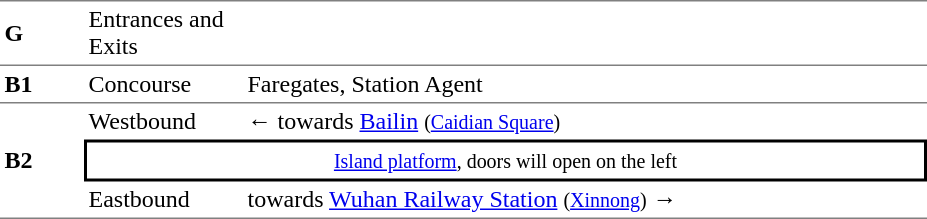<table table border=0 cellspacing=0 cellpadding=3>
<tr>
<td style="border-top:solid 1px gray;border-bottom:solid 0px gray;" width=50><strong>G</strong></td>
<td style="border-top:solid 1px gray;border-bottom:solid 0px gray;" width=100>Entrances and Exits</td>
<td style="border-top:solid 1px gray;border-bottom:solid 0px gray;" width=450></td>
</tr>
<tr>
<td style="border-top:solid 1px gray;border-bottom:solid 0px gray;" width=50><strong>B1</strong></td>
<td style="border-top:solid 1px gray;border-bottom:solid 0px gray;" width=100>Concourse</td>
<td style="border-top:solid 1px gray;border-bottom:solid 0px gray;" width=450>Faregates, Station Agent</td>
</tr>
<tr>
<td style="border-top:solid 1px gray;border-bottom:solid 1px gray;" rowspan=3><strong>B2</strong></td>
<td style="border-top:solid 1px gray;border-bottom:solid 0px gray;">Westbound</td>
<td style="border-top:solid 1px gray;border-bottom:solid 0px gray;">←  towards <a href='#'>Bailin</a> <small>(<a href='#'>Caidian Square</a>)</small></td>
</tr>
<tr>
<td style="border-right:solid 2px black;border-left:solid 2px black;border-top:solid 2px black;border-bottom:solid 2px black;text-align:center;" colspan=2><small><a href='#'>Island platform</a>, doors will open on the left</small></td>
</tr>
<tr>
<td style="border-bottom:solid 1px gray;">Eastbound</td>
<td style="border-bottom:solid 1px gray;"> towards <a href='#'>Wuhan Railway Station</a> <small>(<a href='#'>Xinnong</a>)</small> →</td>
</tr>
</table>
